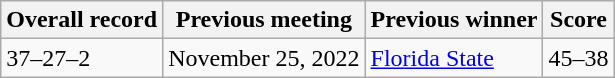<table class="wikitable">
<tr>
<th>Overall record</th>
<th>Previous meeting</th>
<th>Previous winner</th>
<th>Score</th>
</tr>
<tr>
<td>37–27–2</td>
<td>November 25, 2022</td>
<td><a href='#'>Florida State</a></td>
<td>45–38</td>
</tr>
</table>
